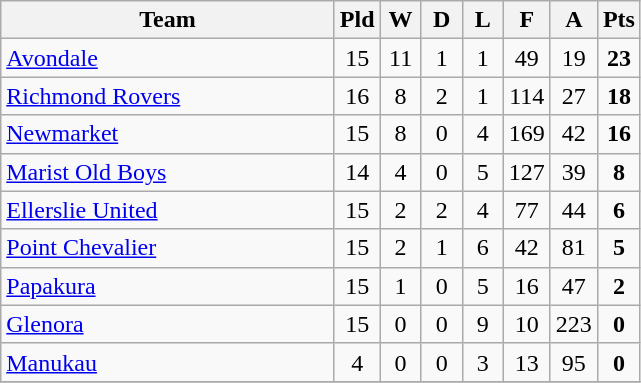<table class="wikitable" style="text-align:center;">
<tr>
<th width=215>Team</th>
<th width=20 abbr="Played">Pld</th>
<th width=20 abbr="Won">W</th>
<th width=20 abbr="Drawn">D</th>
<th width=20 abbr="Lost">L</th>
<th width=20 abbr="For">F</th>
<th width=20 abbr="Against">A</th>
<th width=20 abbr="Points">Pts</th>
</tr>
<tr>
<td style="text-align:left;"><a href='#'>Avondale</a></td>
<td>15</td>
<td>11</td>
<td>1</td>
<td>1</td>
<td>49</td>
<td>19</td>
<td><strong>23</strong></td>
</tr>
<tr>
<td style="text-align:left;"><a href='#'>Richmond Rovers</a></td>
<td>16</td>
<td>8</td>
<td>2</td>
<td>1</td>
<td>114</td>
<td>27</td>
<td><strong>18</strong></td>
</tr>
<tr>
<td style="text-align:left;"><a href='#'>Newmarket</a></td>
<td>15</td>
<td>8</td>
<td>0</td>
<td>4</td>
<td>169</td>
<td>42</td>
<td><strong>16</strong></td>
</tr>
<tr>
<td style="text-align:left;"><a href='#'>Marist Old Boys</a></td>
<td>14</td>
<td>4</td>
<td>0</td>
<td>5</td>
<td>127</td>
<td>39</td>
<td><strong>8</strong></td>
</tr>
<tr>
<td style="text-align:left;"><a href='#'>Ellerslie United</a></td>
<td>15</td>
<td>2</td>
<td>2</td>
<td>4</td>
<td>77</td>
<td>44</td>
<td><strong>6</strong></td>
</tr>
<tr>
<td style="text-align:left;"><a href='#'>Point Chevalier</a></td>
<td>15</td>
<td>2</td>
<td>1</td>
<td>6</td>
<td>42</td>
<td>81</td>
<td><strong>5</strong></td>
</tr>
<tr>
<td style="text-align:left;"><a href='#'>Papakura</a></td>
<td>15</td>
<td>1</td>
<td>0</td>
<td>5</td>
<td>16</td>
<td>47</td>
<td><strong>2</strong></td>
</tr>
<tr>
<td style="text-align:left;"><a href='#'>Glenora</a></td>
<td>15</td>
<td>0</td>
<td>0</td>
<td>9</td>
<td>10</td>
<td>223</td>
<td><strong>0</strong></td>
</tr>
<tr>
<td style="text-align:left;"><a href='#'>Manukau</a></td>
<td>4</td>
<td>0</td>
<td>0</td>
<td>3</td>
<td>13</td>
<td>95</td>
<td><strong>0</strong></td>
</tr>
<tr>
</tr>
</table>
